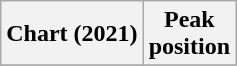<table class="wikitable plainrowheaders" style="text-align:center;">
<tr>
<th scope="col">Chart (2021)</th>
<th scope="col">Peak<br>position</th>
</tr>
<tr>
</tr>
</table>
